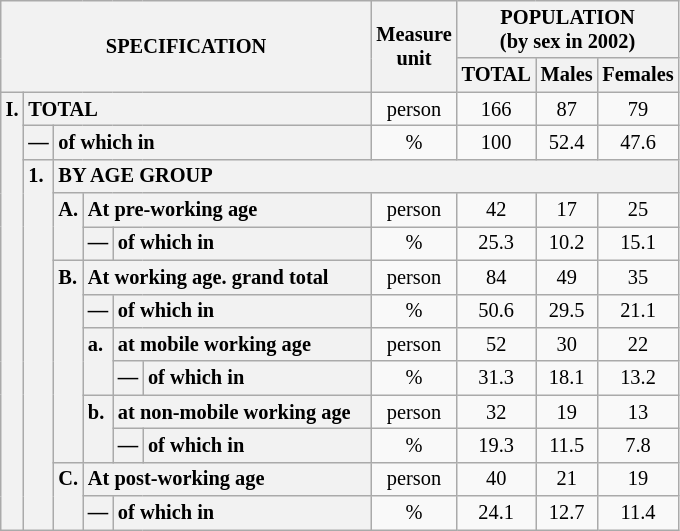<table class="wikitable" style="font-size:85%; text-align:center">
<tr>
<th rowspan="2" colspan="6">SPECIFICATION</th>
<th rowspan="2">Measure<br> unit</th>
<th colspan="3" rowspan="1">POPULATION<br> (by sex in 2002)</th>
</tr>
<tr>
<th>TOTAL</th>
<th>Males</th>
<th>Females</th>
</tr>
<tr>
<th style="text-align:left" valign="top" rowspan="13">I.</th>
<th style="text-align:left" colspan="5">TOTAL</th>
<td>person</td>
<td>166</td>
<td>87</td>
<td>79</td>
</tr>
<tr>
<th style="text-align:left" valign="top">—</th>
<th style="text-align:left" colspan="4">of which in</th>
<td>%</td>
<td>100</td>
<td>52.4</td>
<td>47.6</td>
</tr>
<tr>
<th style="text-align:left" valign="top" rowspan="11">1.</th>
<th style="text-align:left" colspan="19">BY AGE GROUP</th>
</tr>
<tr>
<th style="text-align:left" valign="top" rowspan="2">A.</th>
<th style="text-align:left" colspan="3">At pre-working age</th>
<td>person</td>
<td>42</td>
<td>17</td>
<td>25</td>
</tr>
<tr>
<th style="text-align:left" valign="top">—</th>
<th style="text-align:left" valign="top" colspan="2">of which in</th>
<td>%</td>
<td>25.3</td>
<td>10.2</td>
<td>15.1</td>
</tr>
<tr>
<th style="text-align:left" valign="top" rowspan="6">B.</th>
<th style="text-align:left" colspan="3">At working age. grand total</th>
<td>person</td>
<td>84</td>
<td>49</td>
<td>35</td>
</tr>
<tr>
<th style="text-align:left" valign="top">—</th>
<th style="text-align:left" valign="top" colspan="2">of which in</th>
<td>%</td>
<td>50.6</td>
<td>29.5</td>
<td>21.1</td>
</tr>
<tr>
<th style="text-align:left" valign="top" rowspan="2">a.</th>
<th style="text-align:left" colspan="2">at mobile working age</th>
<td>person</td>
<td>52</td>
<td>30</td>
<td>22</td>
</tr>
<tr>
<th style="text-align:left" valign="top">—</th>
<th style="text-align:left" valign="top" colspan="1">of which in                        </th>
<td>%</td>
<td>31.3</td>
<td>18.1</td>
<td>13.2</td>
</tr>
<tr>
<th style="text-align:left" valign="top" rowspan="2">b.</th>
<th style="text-align:left" colspan="2">at non-mobile working age</th>
<td>person</td>
<td>32</td>
<td>19</td>
<td>13</td>
</tr>
<tr>
<th style="text-align:left" valign="top">—</th>
<th style="text-align:left" valign="top" colspan="1">of which in                        </th>
<td>%</td>
<td>19.3</td>
<td>11.5</td>
<td>7.8</td>
</tr>
<tr>
<th style="text-align:left" valign="top" rowspan="2">C.</th>
<th style="text-align:left" colspan="3">At post-working age</th>
<td>person</td>
<td>40</td>
<td>21</td>
<td>19</td>
</tr>
<tr>
<th style="text-align:left" valign="top">—</th>
<th style="text-align:left" valign="top" colspan="2">of which in</th>
<td>%</td>
<td>24.1</td>
<td>12.7</td>
<td>11.4</td>
</tr>
</table>
